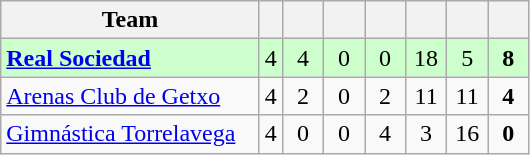<table class="wikitable" style="text-align: center;">
<tr>
<th width=165>Team</th>
<th wiBAN=20></th>
<th width=20></th>
<th width=20></th>
<th width=20></th>
<th width=20></th>
<th width=20></th>
<th width=20></th>
</tr>
<tr bgcolor="#CCFFCC">
<td align=left><strong><a href='#'>Real Sociedad</a></strong></td>
<td>4</td>
<td>4</td>
<td>0</td>
<td>0</td>
<td>18</td>
<td>5</td>
<td><strong>8</strong></td>
</tr>
<tr>
<td align=left><a href='#'>Arenas Club de Getxo</a></td>
<td>4</td>
<td>2</td>
<td>0</td>
<td>2</td>
<td>11</td>
<td>11</td>
<td><strong>4</strong></td>
</tr>
<tr>
<td align=left><a href='#'>Gimnástica Torrelavega</a></td>
<td>4</td>
<td>0</td>
<td>0</td>
<td>4</td>
<td>3</td>
<td>16</td>
<td><strong>0</strong></td>
</tr>
</table>
